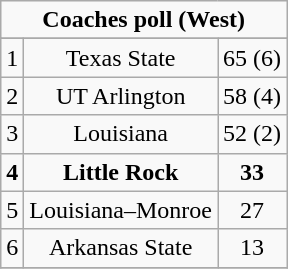<table class="wikitable">
<tr align="center">
<td align="center" Colspan="3"><strong>Coaches poll (West)</strong></td>
</tr>
<tr align="center">
</tr>
<tr align="center">
<td>1</td>
<td>Texas State</td>
<td>65 (6)</td>
</tr>
<tr align="center">
<td>2</td>
<td>UT Arlington</td>
<td>58 (4)</td>
</tr>
<tr align="center">
<td>3</td>
<td>Louisiana</td>
<td>52 (2)</td>
</tr>
<tr align="center">
<td><strong>4</strong></td>
<td><strong>Little Rock</strong></td>
<td><strong>33</strong></td>
</tr>
<tr align="center">
<td>5</td>
<td>Louisiana–Monroe</td>
<td>27</td>
</tr>
<tr align="center">
<td>6</td>
<td>Arkansas State</td>
<td>13</td>
</tr>
<tr align="center">
</tr>
</table>
